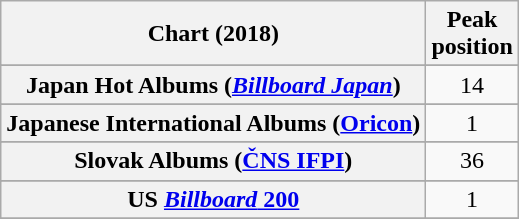<table class="wikitable sortable plainrowheaders" style="text-align:center">
<tr>
<th scope="col">Chart (2018)</th>
<th scope="col">Peak<br> position</th>
</tr>
<tr>
</tr>
<tr>
</tr>
<tr>
</tr>
<tr>
</tr>
<tr>
</tr>
<tr>
</tr>
<tr>
</tr>
<tr>
</tr>
<tr>
</tr>
<tr>
</tr>
<tr>
</tr>
<tr>
</tr>
<tr>
<th scope="row">Japan Hot Albums (<em><a href='#'>Billboard Japan</a></em>)</th>
<td>14</td>
</tr>
<tr>
</tr>
<tr>
<th scope="row">Japanese International Albums (<a href='#'>Oricon</a>)</th>
<td>1</td>
</tr>
<tr>
</tr>
<tr>
</tr>
<tr>
</tr>
<tr>
</tr>
<tr>
<th scope="row">Slovak Albums (<a href='#'>ČNS IFPI</a>)</th>
<td>36</td>
</tr>
<tr>
</tr>
<tr>
</tr>
<tr>
</tr>
<tr>
</tr>
<tr>
</tr>
<tr>
<th scope="row">US <a href='#'><em>Billboard</em> 200</a></th>
<td>1</td>
</tr>
<tr>
</tr>
</table>
